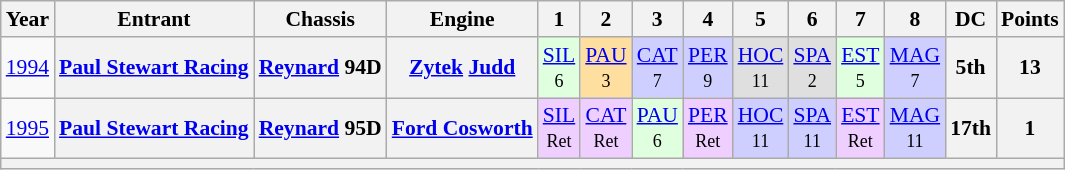<table class="wikitable" style="text-align:center; font-size:90%">
<tr>
<th>Year</th>
<th>Entrant</th>
<th>Chassis</th>
<th>Engine</th>
<th>1</th>
<th>2</th>
<th>3</th>
<th>4</th>
<th>5</th>
<th>6</th>
<th>7</th>
<th>8</th>
<th>DC</th>
<th>Points</th>
</tr>
<tr>
<td><a href='#'>1994</a></td>
<th><a href='#'>Paul Stewart Racing</a></th>
<th><a href='#'>Reynard</a> 94D</th>
<th><a href='#'>Zytek</a> <a href='#'>Judd</a></th>
<td style="background:#DFFFDF;"><a href='#'>SIL</a><br><small>6</small></td>
<td style="background:#FFDF9F;"><a href='#'>PAU</a><br><small>3</small></td>
<td style="background:#CFCFFF;"><a href='#'>CAT</a><br><small>7</small></td>
<td style="background:#CFCFFF;"><a href='#'>PER</a><br><small>9</small></td>
<td style="background:#DFDFDF;"><a href='#'>HOC</a><br><small>11</small></td>
<td style="background:#DFDFDF;"><a href='#'>SPA</a><br><small>2</small></td>
<td style="background:#DFFFDF;"><a href='#'>EST</a><br><small>5</small></td>
<td style="background:#CFCFFF;"><a href='#'>MAG</a><br><small>7</small></td>
<th>5th</th>
<th>13</th>
</tr>
<tr>
<td><a href='#'>1995</a></td>
<th><a href='#'>Paul Stewart Racing</a></th>
<th><a href='#'>Reynard</a> 95D</th>
<th><a href='#'>Ford Cosworth</a></th>
<td style="background:#EFCFFF;"><a href='#'>SIL</a><br><small>Ret</small></td>
<td style="background:#EFCFFF;"><a href='#'>CAT</a><br><small>Ret</small></td>
<td style="background:#DFFFDF;"><a href='#'>PAU</a><br><small>6</small></td>
<td style="background:#EFCFFF;"><a href='#'>PER</a><br><small>Ret</small></td>
<td style="background:#CFCFFF;"><a href='#'>HOC</a><br><small>11</small></td>
<td style="background:#CFCFFF;"><a href='#'>SPA</a><br><small>11</small></td>
<td style="background:#EFCFFF;"><a href='#'>EST</a><br><small>Ret</small></td>
<td style="background:#CFCFFF;"><a href='#'>MAG</a><br><small>11</small></td>
<th>17th</th>
<th>1</th>
</tr>
<tr>
<th colspan="14"></th>
</tr>
</table>
